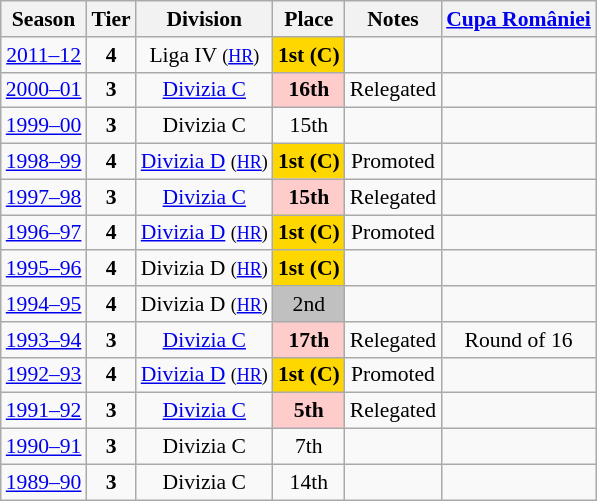<table class="wikitable" style="text-align:center; font-size:90%">
<tr>
<th>Season</th>
<th>Tier</th>
<th>Division</th>
<th>Place</th>
<th>Notes</th>
<th><a href='#'>Cupa României</a></th>
</tr>
<tr>
<td><a href='#'>2011–12</a></td>
<td><strong>4</strong></td>
<td>Liga IV <small>(<a href='#'>HR</a>)</small></td>
<td align=center bgcolor=gold><strong>1st (C)</strong></td>
<td></td>
<td></td>
</tr>
<tr>
<td><a href='#'>2000–01</a></td>
<td><strong>3</strong></td>
<td><a href='#'>Divizia C</a></td>
<td align=center bgcolor=#FFCCCC><strong>16th</strong></td>
<td>Relegated</td>
<td></td>
</tr>
<tr>
<td><a href='#'>1999–00</a></td>
<td><strong>3</strong></td>
<td>Divizia C</td>
<td>15th</td>
<td></td>
<td></td>
</tr>
<tr>
<td><a href='#'>1998–99</a></td>
<td><strong>4</strong></td>
<td><a href='#'>Divizia D</a> <small>(<a href='#'>HR</a>)</small></td>
<td align=center bgcolor=gold><strong>1st</strong> <strong>(C)</strong></td>
<td>Promoted</td>
<td></td>
</tr>
<tr>
<td><a href='#'>1997–98</a></td>
<td><strong>3</strong></td>
<td><a href='#'>Divizia C</a></td>
<td align=center bgcolor=#FFCCCC><strong>15th</strong></td>
<td>Relegated</td>
<td></td>
</tr>
<tr>
<td><a href='#'>1996–97</a></td>
<td><strong>4</strong></td>
<td><a href='#'>Divizia D</a> <small>(<a href='#'>HR</a>)</small></td>
<td align=center bgcolor=gold><strong>1st</strong> <strong>(C)</strong></td>
<td>Promoted</td>
<td></td>
</tr>
<tr>
<td><a href='#'>1995–96</a></td>
<td><strong>4</strong></td>
<td>Divizia D <small>(<a href='#'>HR</a>)</small></td>
<td align=center bgcolor=gold><strong>1st</strong> <strong>(C)</strong></td>
<td></td>
<td></td>
</tr>
<tr>
<td><a href='#'>1994–95</a></td>
<td><strong>4</strong></td>
<td>Divizia D <small>(<a href='#'>HR</a>)</small></td>
<td align=center bgcolor=silver>2nd</td>
<td></td>
<td></td>
</tr>
<tr>
<td><a href='#'>1993–94</a></td>
<td><strong>3</strong></td>
<td><a href='#'>Divizia C</a></td>
<td align=center bgcolor=#FFCCCC><strong>17th</strong></td>
<td>Relegated</td>
<td>Round of 16</td>
</tr>
<tr>
<td><a href='#'>1992–93</a></td>
<td><strong>4</strong></td>
<td><a href='#'>Divizia D</a> <small>(<a href='#'>HR</a>)</small></td>
<td align=center bgcolor=gold><strong>1st</strong> <strong>(C)</strong></td>
<td>Promoted</td>
<td></td>
</tr>
<tr>
<td><a href='#'>1991–92</a></td>
<td><strong>3</strong></td>
<td><a href='#'>Divizia C</a></td>
<td align=center bgcolor=#FFCCCC><strong>5th</strong></td>
<td>Relegated</td>
<td></td>
</tr>
<tr>
<td><a href='#'>1990–91</a></td>
<td><strong>3</strong></td>
<td>Divizia C</td>
<td>7th</td>
<td></td>
<td></td>
</tr>
<tr>
<td><a href='#'>1989–90</a></td>
<td><strong>3</strong></td>
<td>Divizia C</td>
<td>14th</td>
<td></td>
<td></td>
</tr>
</table>
